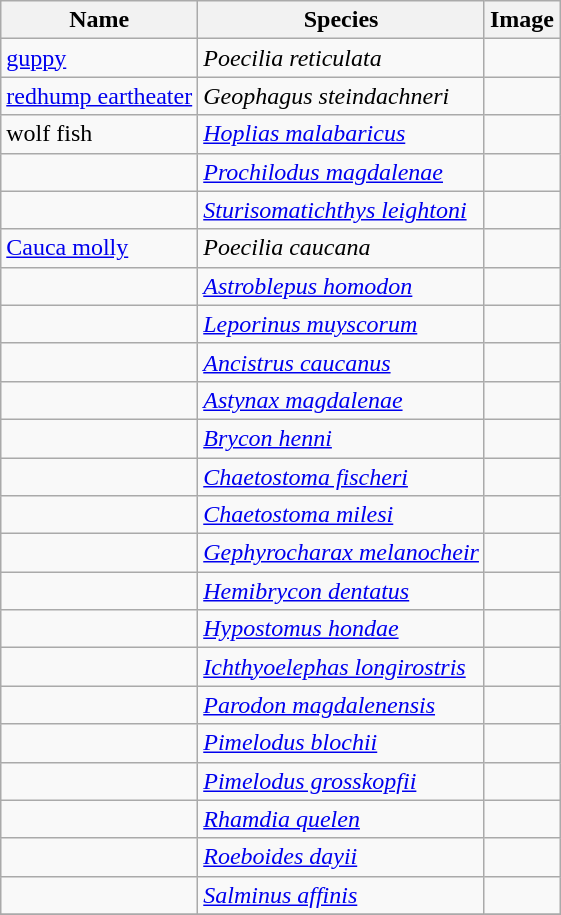<table class="wikitable sortable mw-collapsible mw-collapsed">
<tr>
<th>Name</th>
<th>Species</th>
<th>Image</th>
</tr>
<tr>
<td><a href='#'>guppy</a></td>
<td><em>Poecilia reticulata</em></td>
<td></td>
</tr>
<tr>
<td><a href='#'>redhump eartheater</a></td>
<td><em>Geophagus steindachneri</em></td>
<td></td>
</tr>
<tr>
<td>wolf fish</td>
<td><em><a href='#'>Hoplias malabaricus</a></em></td>
<td></td>
</tr>
<tr>
<td></td>
<td><em><a href='#'>Prochilodus magdalenae</a></em></td>
<td></td>
</tr>
<tr>
<td></td>
<td><em><a href='#'>Sturisomatichthys leightoni</a></em></td>
<td></td>
</tr>
<tr>
<td><a href='#'>Cauca molly</a></td>
<td><em>Poecilia caucana</em></td>
<td></td>
</tr>
<tr>
<td></td>
<td><em><a href='#'>Astroblepus homodon</a></em></td>
<td></td>
</tr>
<tr>
<td></td>
<td><em><a href='#'>Leporinus muyscorum</a></em></td>
<td></td>
</tr>
<tr>
<td></td>
<td><em><a href='#'>Ancistrus caucanus</a></em></td>
<td></td>
</tr>
<tr>
<td></td>
<td><em><a href='#'>Astynax magdalenae</a></em></td>
<td></td>
</tr>
<tr>
<td></td>
<td><em><a href='#'>Brycon henni</a></em></td>
<td></td>
</tr>
<tr>
<td></td>
<td><em><a href='#'>Chaetostoma fischeri</a></em></td>
<td></td>
</tr>
<tr>
<td></td>
<td><em><a href='#'>Chaetostoma milesi</a></em></td>
<td></td>
</tr>
<tr>
<td></td>
<td><em><a href='#'>Gephyrocharax melanocheir</a></em></td>
<td></td>
</tr>
<tr>
<td></td>
<td><em><a href='#'>Hemibrycon dentatus</a></em></td>
<td></td>
</tr>
<tr>
<td></td>
<td><em><a href='#'>Hypostomus hondae</a></em></td>
<td></td>
</tr>
<tr>
<td></td>
<td><em><a href='#'>Ichthyoelephas longirostris</a></em></td>
<td></td>
</tr>
<tr>
<td></td>
<td><em><a href='#'>Parodon magdalenensis</a></em></td>
<td></td>
</tr>
<tr>
<td></td>
<td><em><a href='#'>Pimelodus blochii</a></em></td>
<td></td>
</tr>
<tr>
<td></td>
<td><em><a href='#'>Pimelodus grosskopfii</a></em></td>
<td></td>
</tr>
<tr>
<td></td>
<td><em><a href='#'>Rhamdia quelen</a></em></td>
<td></td>
</tr>
<tr>
<td></td>
<td><em><a href='#'>Roeboides dayii</a></em></td>
<td></td>
</tr>
<tr>
<td></td>
<td><em><a href='#'>Salminus affinis</a></em></td>
<td></td>
</tr>
<tr>
</tr>
</table>
